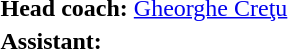<table>
<tr>
<td><strong>Head coach:</strong></td>
<td><a href='#'>Gheorghe Creţu</a></td>
</tr>
<tr>
<td><strong>Assistant:</strong></td>
<td></td>
</tr>
</table>
